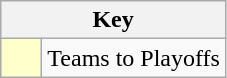<table class="wikitable" style="text-align: center;">
<tr>
<th colspan=2>Key</th>
</tr>
<tr>
<td style="background:#ffffcc; width:20px;"></td>
<td align=left>Teams to Playoffs</td>
</tr>
</table>
